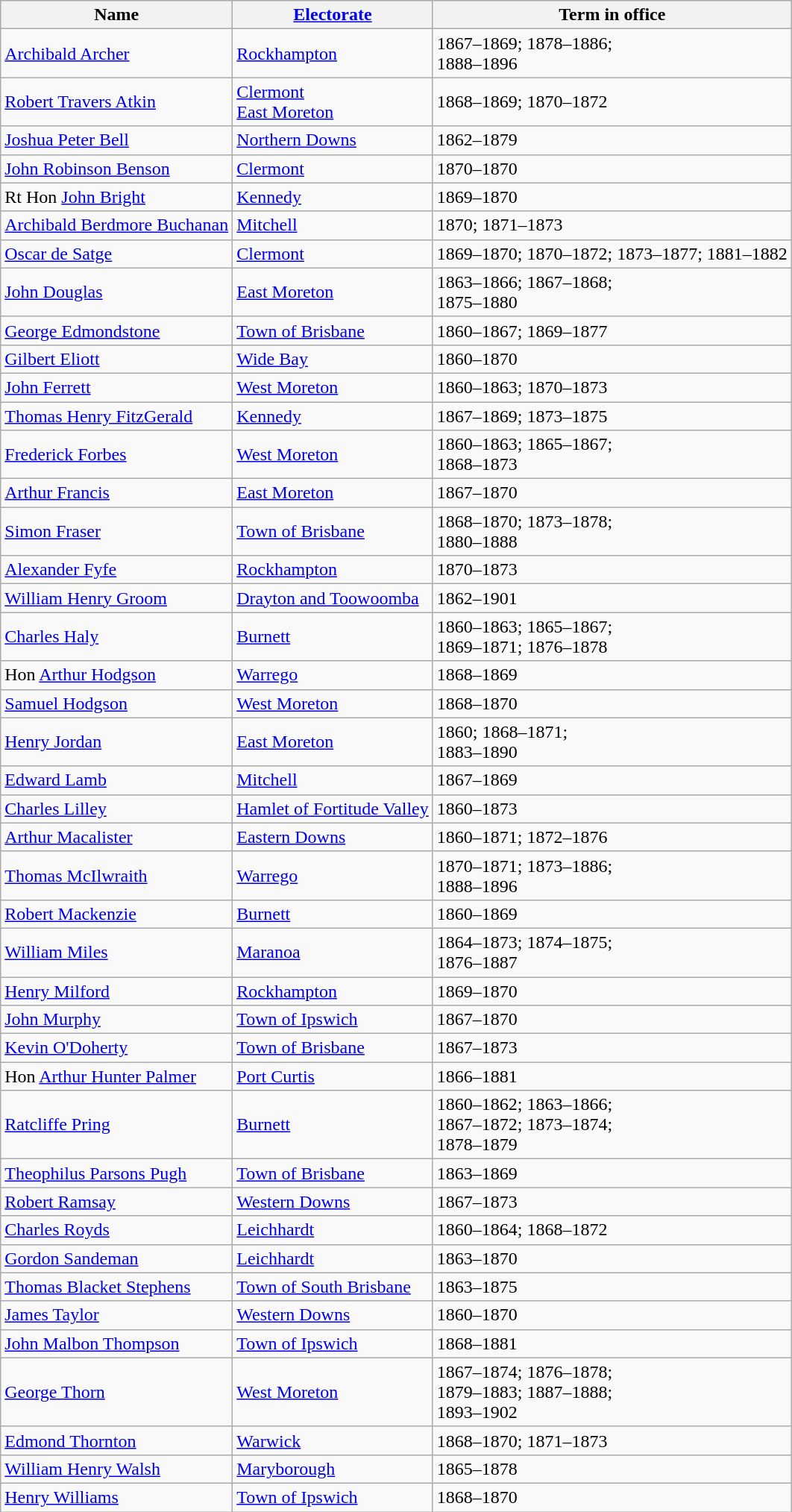<table class="wikitable sortable">
<tr>
<th>Name</th>
<th><a href='#'>Electorate</a></th>
<th>Term in office</th>
</tr>
<tr>
<td><a href='#'>Archibald Archer</a></td>
<td><a href='#'>Rockhampton</a></td>
<td>1867–1869; 1878–1886;<br>1888–1896</td>
</tr>
<tr>
<td><a href='#'>Robert Travers Atkin</a></td>
<td><a href='#'>Clermont</a><br><a href='#'>East Moreton</a></td>
<td>1868–1869; 1870–1872</td>
</tr>
<tr>
<td><a href='#'>Joshua Peter Bell</a></td>
<td><a href='#'>Northern Downs</a></td>
<td>1862–1879</td>
</tr>
<tr>
<td><a href='#'>John Robinson Benson</a></td>
<td><a href='#'>Clermont</a></td>
<td>1870–1870</td>
</tr>
<tr>
<td>Rt Hon <a href='#'>John Bright</a></td>
<td><a href='#'>Kennedy</a></td>
<td>1869–1870</td>
</tr>
<tr>
<td><a href='#'>Archibald Berdmore Buchanan</a></td>
<td><a href='#'>Mitchell</a></td>
<td>1870; 1871–1873</td>
</tr>
<tr>
<td><a href='#'>Oscar de Satge</a></td>
<td><a href='#'>Clermont</a></td>
<td>1869–1870; 1870–1872; 1873–1877; 1881–1882</td>
</tr>
<tr>
<td><a href='#'>John Douglas</a></td>
<td><a href='#'>East Moreton</a></td>
<td>1863–1866; 1867–1868;<br>1875–1880</td>
</tr>
<tr>
<td><a href='#'>George Edmondstone</a></td>
<td><a href='#'>Town of Brisbane</a></td>
<td>1860–1867; 1869–1877</td>
</tr>
<tr>
<td><a href='#'>Gilbert Eliott</a></td>
<td><a href='#'>Wide Bay</a></td>
<td>1860–1870</td>
</tr>
<tr>
<td><a href='#'>John Ferrett</a></td>
<td><a href='#'>West Moreton</a></td>
<td>1860–1863; 1870–1873</td>
</tr>
<tr>
<td><a href='#'>Thomas Henry FitzGerald</a></td>
<td><a href='#'>Kennedy</a></td>
<td>1867–1869; 1873–1875</td>
</tr>
<tr>
<td><a href='#'>Frederick Forbes</a></td>
<td><a href='#'>West Moreton</a></td>
<td>1860–1863; 1865–1867;<br>1868–1873</td>
</tr>
<tr>
<td><a href='#'>Arthur Francis</a></td>
<td><a href='#'>East Moreton</a></td>
<td>1867–1870</td>
</tr>
<tr>
<td><a href='#'>Simon Fraser</a></td>
<td><a href='#'>Town of Brisbane</a></td>
<td>1868–1870; 1873–1878;<br>1880–1888</td>
</tr>
<tr>
<td><a href='#'>Alexander Fyfe</a> </td>
<td><a href='#'>Rockhampton</a></td>
<td>1870–1873</td>
</tr>
<tr>
<td><a href='#'>William Henry Groom</a></td>
<td><a href='#'>Drayton and Toowoomba</a></td>
<td>1862–1901</td>
</tr>
<tr>
<td><a href='#'>Charles Haly</a></td>
<td><a href='#'>Burnett</a></td>
<td>1860–1863; 1865–1867;<br>1869–1871; 1876–1878</td>
</tr>
<tr>
<td>Hon <a href='#'>Arthur Hodgson</a></td>
<td><a href='#'>Warrego</a></td>
<td>1868–1869</td>
</tr>
<tr>
<td><a href='#'>Samuel Hodgson</a></td>
<td><a href='#'>West Moreton</a></td>
<td>1868–1870</td>
</tr>
<tr>
<td><a href='#'>Henry Jordan</a></td>
<td><a href='#'>East Moreton</a></td>
<td>1860; 1868–1871;<br>1883–1890</td>
</tr>
<tr>
<td><a href='#'>Edward Lamb</a></td>
<td><a href='#'>Mitchell</a></td>
<td>1867–1869</td>
</tr>
<tr>
<td><a href='#'>Charles Lilley</a></td>
<td><a href='#'>Hamlet of Fortitude Valley</a></td>
<td>1860–1873</td>
</tr>
<tr>
<td><a href='#'>Arthur Macalister</a></td>
<td><a href='#'>Eastern Downs</a></td>
<td>1860–1871; 1872–1876</td>
</tr>
<tr>
<td><a href='#'>Thomas McIlwraith</a></td>
<td><a href='#'>Warrego</a></td>
<td>1870–1871; 1873–1886;<br>1888–1896</td>
</tr>
<tr>
<td><a href='#'>Robert Mackenzie</a></td>
<td><a href='#'>Burnett</a></td>
<td>1860–1869</td>
</tr>
<tr>
<td><a href='#'>William Miles</a></td>
<td><a href='#'>Maranoa</a></td>
<td>1864–1873; 1874–1875;<br>1876–1887</td>
</tr>
<tr>
<td><a href='#'>Henry Milford</a> </td>
<td><a href='#'>Rockhampton</a></td>
<td>1869–1870</td>
</tr>
<tr>
<td><a href='#'>John Murphy</a></td>
<td><a href='#'>Town of Ipswich</a></td>
<td>1867–1870</td>
</tr>
<tr>
<td><a href='#'>Kevin O'Doherty</a></td>
<td><a href='#'>Town of Brisbane</a></td>
<td>1867–1873</td>
</tr>
<tr>
<td>Hon <a href='#'>Arthur Hunter Palmer</a></td>
<td><a href='#'>Port Curtis</a></td>
<td>1866–1881</td>
</tr>
<tr>
<td><a href='#'>Ratcliffe Pring</a></td>
<td><a href='#'>Burnett</a></td>
<td>1860–1862; 1863–1866;<br>1867–1872; 1873–1874;<br>1878–1879</td>
</tr>
<tr>
<td><a href='#'>Theophilus Parsons Pugh</a></td>
<td><a href='#'>Town of Brisbane</a></td>
<td>1863–1869</td>
</tr>
<tr>
<td><a href='#'>Robert Ramsay</a></td>
<td><a href='#'>Western Downs</a></td>
<td>1867–1873</td>
</tr>
<tr>
<td><a href='#'>Charles Royds</a></td>
<td><a href='#'>Leichhardt</a></td>
<td>1860–1864; 1868–1872</td>
</tr>
<tr>
<td><a href='#'>Gordon Sandeman</a></td>
<td><a href='#'>Leichhardt</a></td>
<td>1863–1870</td>
</tr>
<tr>
<td><a href='#'>Thomas Blacket Stephens</a></td>
<td><a href='#'>Town of South Brisbane</a></td>
<td>1863–1875</td>
</tr>
<tr>
<td><a href='#'>James Taylor</a></td>
<td><a href='#'>Western Downs</a></td>
<td>1860–1870</td>
</tr>
<tr>
<td><a href='#'>John Malbon Thompson</a></td>
<td><a href='#'>Town of Ipswich</a></td>
<td>1868–1881</td>
</tr>
<tr>
<td><a href='#'>George Thorn</a></td>
<td><a href='#'>West Moreton</a></td>
<td>1867–1874; 1876–1878;<br>1879–1883; 1887–1888;<br>1893–1902</td>
</tr>
<tr>
<td><a href='#'>Edmond Thornton</a></td>
<td><a href='#'>Warwick</a></td>
<td>1868–1870; 1871–1873</td>
</tr>
<tr>
<td><a href='#'>William Henry Walsh</a></td>
<td><a href='#'>Maryborough</a></td>
<td>1865–1878</td>
</tr>
<tr>
<td><a href='#'>Henry Williams</a></td>
<td><a href='#'>Town of Ipswich</a></td>
<td>1868–1870</td>
</tr>
</table>
